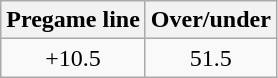<table class="wikitable" style="margin-left: auto; margin-right: auto; border: none; display: inline-table;">
<tr align="center">
<th style=>Pregame line</th>
<th style=>Over/under</th>
</tr>
<tr align="center">
<td>+10.5</td>
<td>51.5</td>
</tr>
</table>
